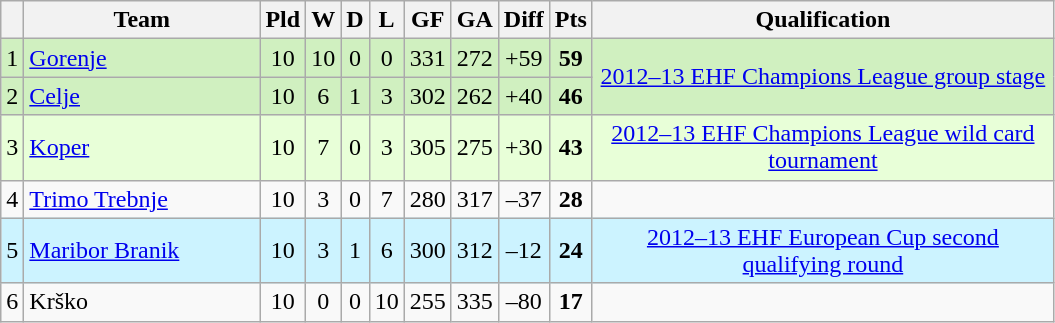<table class="wikitable sortable" style="text-align:center">
<tr>
<th></th>
<th width="150">Team</th>
<th>Pld</th>
<th>W</th>
<th>D</th>
<th>L</th>
<th>GF</th>
<th>GA</th>
<th>Diff</th>
<th>Pts</th>
<th width="300">Qualification</th>
</tr>
<tr style="background: #D0F0C0;">
<td>1</td>
<td align=left><a href='#'>Gorenje</a></td>
<td>10</td>
<td>10</td>
<td>0</td>
<td>0</td>
<td>331</td>
<td>272</td>
<td>+59</td>
<td><strong>59</strong></td>
<td rowspan="2"><a href='#'>2012–13 EHF Champions League group stage</a></td>
</tr>
<tr style="background: #D0F0C0;">
<td>2</td>
<td align=left><a href='#'>Celje</a></td>
<td>10</td>
<td>6</td>
<td>1</td>
<td>3</td>
<td>302</td>
<td>262</td>
<td>+40</td>
<td><strong>46</strong></td>
</tr>
<tr style="background: #E8FFD8;">
<td>3</td>
<td align=left><a href='#'>Koper</a></td>
<td>10</td>
<td>7</td>
<td>0</td>
<td>3</td>
<td>305</td>
<td>275</td>
<td>+30</td>
<td><strong>43</strong></td>
<td><a href='#'>2012–13 EHF Champions League wild card tournament</a></td>
</tr>
<tr>
<td>4</td>
<td align=left><a href='#'>Trimo Trebnje</a></td>
<td>10</td>
<td>3</td>
<td>0</td>
<td>7</td>
<td>280</td>
<td>317</td>
<td>–37</td>
<td><strong>28</strong></td>
</tr>
<tr style="background: #CCF3FF;">
<td>5</td>
<td align=left><a href='#'>Maribor Branik</a></td>
<td>10</td>
<td>3</td>
<td>1</td>
<td>6</td>
<td>300</td>
<td>312</td>
<td>–12</td>
<td><strong>24</strong></td>
<td><a href='#'>2012–13 EHF European Cup second qualifying round</a></td>
</tr>
<tr>
<td>6</td>
<td align=left>Krško</td>
<td>10</td>
<td>0</td>
<td>0</td>
<td>10</td>
<td>255</td>
<td>335</td>
<td>–80</td>
<td><strong>17</strong></td>
</tr>
</table>
